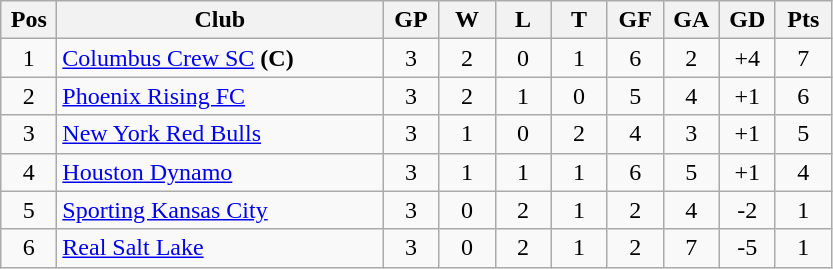<table class="wikitable" style="text-align:center">
<tr>
<th width=30>Pos</th>
<th width=210>Club</th>
<th width=30>GP</th>
<th width=30>W</th>
<th width=30>L</th>
<th width=30>T</th>
<th width=30>GF</th>
<th width=30>GA</th>
<th width=30>GD</th>
<th width=30>Pts</th>
</tr>
<tr>
<td>1</td>
<td style="text-align:left;"><a href='#'>Columbus Crew SC</a> <strong>(C)</strong></td>
<td>3</td>
<td>2</td>
<td>0</td>
<td>1</td>
<td>6</td>
<td>2</td>
<td>+4</td>
<td>7</td>
</tr>
<tr>
<td>2</td>
<td style="text-align:left;"><a href='#'>Phoenix Rising FC</a></td>
<td>3</td>
<td>2</td>
<td>1</td>
<td>0</td>
<td>5</td>
<td>4</td>
<td>+1</td>
<td>6</td>
</tr>
<tr>
<td>3</td>
<td style="text-align:left;"><a href='#'>New York Red Bulls</a></td>
<td>3</td>
<td>1</td>
<td>0</td>
<td>2</td>
<td>4</td>
<td>3</td>
<td>+1</td>
<td>5</td>
</tr>
<tr>
<td>4</td>
<td style="text-align:left;"><a href='#'>Houston Dynamo</a></td>
<td>3</td>
<td>1</td>
<td>1</td>
<td>1</td>
<td>6</td>
<td>5</td>
<td>+1</td>
<td>4</td>
</tr>
<tr>
<td>5</td>
<td style="text-align:left;"><a href='#'>Sporting Kansas City</a></td>
<td>3</td>
<td>0</td>
<td>2</td>
<td>1</td>
<td>2</td>
<td>4</td>
<td>-2</td>
<td>1</td>
</tr>
<tr>
<td>6</td>
<td style="text-align:left;"><a href='#'>Real Salt Lake</a></td>
<td>3</td>
<td>0</td>
<td>2</td>
<td>1</td>
<td>2</td>
<td>7</td>
<td>-5</td>
<td>1</td>
</tr>
</table>
